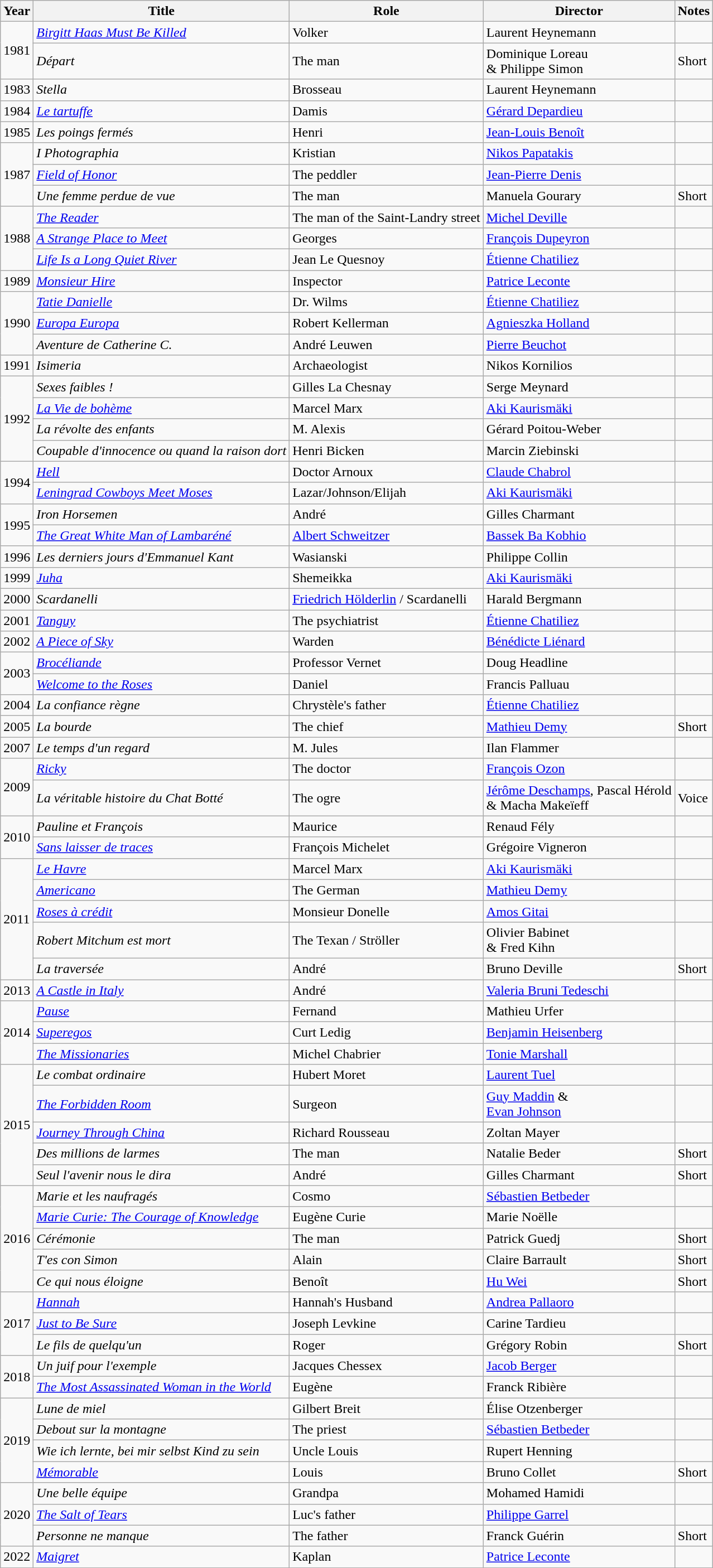<table class="wikitable">
<tr>
<th>Year</th>
<th>Title</th>
<th>Role</th>
<th>Director</th>
<th>Notes</th>
</tr>
<tr>
<td rowspan=2>1981</td>
<td><em><a href='#'>Birgitt Haas Must Be Killed</a></em></td>
<td>Volker</td>
<td>Laurent Heynemann</td>
<td></td>
</tr>
<tr>
<td><em>Départ</em></td>
<td>The man</td>
<td>Dominique Loreau<br> & Philippe Simon</td>
<td>Short</td>
</tr>
<tr>
<td>1983</td>
<td><em>Stella</em></td>
<td>Brosseau</td>
<td>Laurent Heynemann</td>
<td></td>
</tr>
<tr>
<td>1984</td>
<td><em><a href='#'>Le tartuffe</a></em></td>
<td>Damis</td>
<td><a href='#'>Gérard Depardieu</a></td>
<td></td>
</tr>
<tr>
<td>1985</td>
<td><em>Les poings fermés</em></td>
<td>Henri</td>
<td><a href='#'>Jean-Louis Benoît</a></td>
<td></td>
</tr>
<tr>
<td rowspan=3>1987</td>
<td><em>I Photographia</em></td>
<td>Kristian</td>
<td><a href='#'>Nikos Papatakis</a></td>
<td></td>
</tr>
<tr>
<td><em><a href='#'>Field of Honor</a></em></td>
<td>The peddler</td>
<td><a href='#'>Jean-Pierre Denis</a></td>
<td></td>
</tr>
<tr>
<td><em>Une femme perdue de vue</em></td>
<td>The man</td>
<td>Manuela Gourary</td>
<td>Short</td>
</tr>
<tr>
<td rowspan=3>1988</td>
<td><em><a href='#'>The Reader</a></em></td>
<td>The man of the Saint-Landry street</td>
<td><a href='#'>Michel Deville</a></td>
<td></td>
</tr>
<tr>
<td><em><a href='#'>A Strange Place to Meet</a></em></td>
<td>Georges</td>
<td><a href='#'>François Dupeyron</a></td>
<td></td>
</tr>
<tr>
<td><em><a href='#'>Life Is a Long Quiet River</a></em></td>
<td>Jean Le Quesnoy</td>
<td><a href='#'>Étienne Chatiliez</a></td>
<td></td>
</tr>
<tr>
<td>1989</td>
<td><em><a href='#'>Monsieur Hire</a></em></td>
<td>Inspector</td>
<td><a href='#'>Patrice Leconte</a></td>
<td></td>
</tr>
<tr>
<td rowspan=3>1990</td>
<td><em><a href='#'>Tatie Danielle</a></em></td>
<td>Dr. Wilms</td>
<td><a href='#'>Étienne Chatiliez</a></td>
<td></td>
</tr>
<tr>
<td><em><a href='#'>Europa Europa</a></em></td>
<td>Robert Kellerman</td>
<td><a href='#'>Agnieszka Holland</a></td>
<td></td>
</tr>
<tr>
<td><em>Aventure de Catherine C.</em></td>
<td>André Leuwen</td>
<td><a href='#'>Pierre Beuchot</a></td>
<td></td>
</tr>
<tr>
<td>1991</td>
<td><em>Isimeria</em></td>
<td>Archaeologist</td>
<td>Nikos Kornilios</td>
<td></td>
</tr>
<tr>
<td rowspan=4>1992</td>
<td><em>Sexes faibles !</em></td>
<td>Gilles La Chesnay</td>
<td>Serge Meynard</td>
<td></td>
</tr>
<tr>
<td><em><a href='#'>La Vie de bohème</a></em></td>
<td>Marcel Marx</td>
<td><a href='#'>Aki Kaurismäki</a></td>
<td></td>
</tr>
<tr>
<td><em>La révolte des enfants</em></td>
<td>M. Alexis</td>
<td>Gérard Poitou-Weber</td>
<td></td>
</tr>
<tr>
<td><em>Coupable d'innocence ou quand la raison dort</em></td>
<td>Henri Bicken</td>
<td>Marcin Ziebinski</td>
<td></td>
</tr>
<tr>
<td rowspan=2>1994</td>
<td><em><a href='#'>Hell</a></em></td>
<td>Doctor Arnoux</td>
<td><a href='#'>Claude Chabrol</a></td>
<td></td>
</tr>
<tr>
<td><em><a href='#'>Leningrad Cowboys Meet Moses</a></em></td>
<td>Lazar/Johnson/Elijah</td>
<td><a href='#'>Aki Kaurismäki</a></td>
<td></td>
</tr>
<tr>
<td rowspan=2>1995</td>
<td><em>Iron Horsemen</em></td>
<td>André</td>
<td>Gilles Charmant</td>
<td></td>
</tr>
<tr>
<td><em><a href='#'>The Great White Man of Lambaréné</a></em></td>
<td><a href='#'>Albert Schweitzer</a></td>
<td><a href='#'>Bassek Ba Kobhio</a></td>
<td></td>
</tr>
<tr>
<td>1996</td>
<td><em>Les derniers jours d'Emmanuel Kant</em></td>
<td>Wasianski</td>
<td>Philippe Collin</td>
<td></td>
</tr>
<tr>
<td>1999</td>
<td><em><a href='#'>Juha</a></em></td>
<td>Shemeikka</td>
<td><a href='#'>Aki Kaurismäki</a></td>
<td></td>
</tr>
<tr>
<td>2000</td>
<td><em>Scardanelli</em></td>
<td><a href='#'>Friedrich Hölderlin</a> / Scardanelli</td>
<td>Harald Bergmann</td>
<td></td>
</tr>
<tr>
<td>2001</td>
<td><em><a href='#'>Tanguy</a></em></td>
<td>The psychiatrist</td>
<td><a href='#'>Étienne Chatiliez</a></td>
<td></td>
</tr>
<tr>
<td>2002</td>
<td><em><a href='#'>A Piece of Sky</a></em></td>
<td>Warden</td>
<td><a href='#'>Bénédicte Liénard</a></td>
<td></td>
</tr>
<tr>
<td rowspan=2>2003</td>
<td><em><a href='#'>Brocéliande</a></em></td>
<td>Professor Vernet</td>
<td>Doug Headline</td>
<td></td>
</tr>
<tr>
<td><em><a href='#'>Welcome to the Roses</a></em></td>
<td>Daniel</td>
<td>Francis Palluau</td>
<td></td>
</tr>
<tr>
<td>2004</td>
<td><em>La confiance règne</em></td>
<td>Chrystèle's father</td>
<td><a href='#'>Étienne Chatiliez</a></td>
<td></td>
</tr>
<tr>
<td>2005</td>
<td><em>La bourde</em></td>
<td>The chief</td>
<td><a href='#'>Mathieu Demy</a></td>
<td>Short</td>
</tr>
<tr>
<td>2007</td>
<td><em>Le temps d'un regard</em></td>
<td>M. Jules</td>
<td>Ilan Flammer</td>
<td></td>
</tr>
<tr>
<td rowspan=2>2009</td>
<td><em><a href='#'>Ricky</a></em></td>
<td>The doctor</td>
<td><a href='#'>François Ozon</a></td>
<td></td>
</tr>
<tr>
<td><em>La véritable histoire du Chat Botté</em></td>
<td>The ogre</td>
<td><a href='#'>Jérôme Deschamps</a>, Pascal Hérold<br> & Macha Makeïeff</td>
<td>Voice</td>
</tr>
<tr>
<td rowspan=2>2010</td>
<td><em>Pauline et François</em></td>
<td>Maurice</td>
<td>Renaud Fély</td>
<td></td>
</tr>
<tr>
<td><em><a href='#'>Sans laisser de traces</a></em></td>
<td>François Michelet</td>
<td>Grégoire Vigneron</td>
<td></td>
</tr>
<tr>
<td rowspan=5>2011</td>
<td><em><a href='#'>Le Havre</a></em></td>
<td>Marcel Marx</td>
<td><a href='#'>Aki Kaurismäki</a></td>
<td></td>
</tr>
<tr>
<td><em><a href='#'>Americano</a></em></td>
<td>The German</td>
<td><a href='#'>Mathieu Demy</a></td>
<td></td>
</tr>
<tr>
<td><em><a href='#'>Roses à crédit</a></em></td>
<td>Monsieur Donelle</td>
<td><a href='#'>Amos Gitai</a></td>
<td></td>
</tr>
<tr>
<td><em>Robert Mitchum est mort</em></td>
<td>The Texan / Ströller</td>
<td>Olivier Babinet<br> & Fred Kihn</td>
<td></td>
</tr>
<tr>
<td><em>La traversée</em></td>
<td>André</td>
<td>Bruno Deville</td>
<td>Short</td>
</tr>
<tr>
<td>2013</td>
<td><em><a href='#'>A Castle in Italy</a></em></td>
<td>André</td>
<td><a href='#'>Valeria Bruni Tedeschi</a></td>
<td></td>
</tr>
<tr>
<td rowspan=3>2014</td>
<td><em><a href='#'>Pause</a></em></td>
<td>Fernand</td>
<td>Mathieu Urfer</td>
<td></td>
</tr>
<tr>
<td><em><a href='#'>Superegos</a></em></td>
<td>Curt Ledig</td>
<td><a href='#'>Benjamin Heisenberg</a></td>
<td></td>
</tr>
<tr>
<td><em><a href='#'>The Missionaries</a></em></td>
<td>Michel Chabrier</td>
<td><a href='#'>Tonie Marshall</a></td>
<td></td>
</tr>
<tr>
<td rowspan=5>2015</td>
<td><em>Le combat ordinaire</em></td>
<td>Hubert Moret</td>
<td><a href='#'>Laurent Tuel</a></td>
<td></td>
</tr>
<tr>
<td><em><a href='#'>The Forbidden Room</a></em></td>
<td>Surgeon</td>
<td><a href='#'>Guy Maddin</a> & <br><a href='#'>Evan Johnson</a></td>
<td></td>
</tr>
<tr>
<td><em><a href='#'>Journey Through China</a></em></td>
<td>Richard Rousseau</td>
<td>Zoltan Mayer</td>
<td></td>
</tr>
<tr>
<td><em>Des millions de larmes</em></td>
<td>The man</td>
<td>Natalie Beder</td>
<td>Short</td>
</tr>
<tr>
<td><em>Seul l'avenir nous le dira</em></td>
<td>André</td>
<td>Gilles Charmant</td>
<td>Short</td>
</tr>
<tr>
<td rowspan=5>2016</td>
<td><em>Marie et les naufragés</em></td>
<td>Cosmo</td>
<td><a href='#'>Sébastien Betbeder</a></td>
<td></td>
</tr>
<tr>
<td><em><a href='#'>Marie Curie: The Courage of Knowledge</a></em></td>
<td>Eugène Curie</td>
<td>Marie Noëlle</td>
<td></td>
</tr>
<tr>
<td><em>Cérémonie</em></td>
<td>The man</td>
<td>Patrick Guedj</td>
<td>Short</td>
</tr>
<tr>
<td><em>T'es con Simon</em></td>
<td>Alain</td>
<td>Claire Barrault</td>
<td>Short</td>
</tr>
<tr>
<td><em>Ce qui nous éloigne</em></td>
<td>Benoît</td>
<td><a href='#'>Hu Wei</a></td>
<td>Short</td>
</tr>
<tr>
<td rowspan=3>2017</td>
<td><em><a href='#'>Hannah</a></em></td>
<td>Hannah's Husband</td>
<td><a href='#'>Andrea Pallaoro</a></td>
<td></td>
</tr>
<tr>
<td><em><a href='#'>Just to Be Sure</a></em></td>
<td>Joseph Levkine</td>
<td>Carine Tardieu</td>
<td></td>
</tr>
<tr>
<td><em>Le fils de quelqu'un</em></td>
<td>Roger</td>
<td>Grégory Robin</td>
<td>Short</td>
</tr>
<tr>
<td rowspan=2>2018</td>
<td><em>Un juif pour l'exemple</em></td>
<td>Jacques Chessex</td>
<td><a href='#'>Jacob Berger</a></td>
<td></td>
</tr>
<tr>
<td><em><a href='#'>The Most Assassinated Woman in the World</a></em></td>
<td>Eugène</td>
<td>Franck Ribière</td>
<td></td>
</tr>
<tr>
<td rowspan=4>2019</td>
<td><em>Lune de miel</em></td>
<td>Gilbert Breit</td>
<td>Élise Otzenberger</td>
<td></td>
</tr>
<tr>
<td><em>Debout sur la montagne</em></td>
<td>The priest</td>
<td><a href='#'>Sébastien Betbeder</a></td>
<td></td>
</tr>
<tr>
<td><em>Wie ich lernte, bei mir selbst Kind zu sein</em></td>
<td>Uncle Louis</td>
<td>Rupert Henning</td>
<td></td>
</tr>
<tr>
<td><em><a href='#'>Mémorable</a></em></td>
<td>Louis</td>
<td>Bruno Collet</td>
<td>Short</td>
</tr>
<tr>
<td rowspan=3>2020</td>
<td><em>Une belle équipe</em></td>
<td>Grandpa</td>
<td>Mohamed Hamidi</td>
<td></td>
</tr>
<tr>
<td><em><a href='#'>The Salt of Tears</a></em></td>
<td>Luc's father</td>
<td><a href='#'>Philippe Garrel</a></td>
<td></td>
</tr>
<tr>
<td><em>Personne ne manque</em></td>
<td>The father</td>
<td>Franck Guérin</td>
<td>Short</td>
</tr>
<tr>
<td>2022</td>
<td><em><a href='#'>Maigret</a></em></td>
<td>Kaplan</td>
<td><a href='#'>Patrice Leconte</a></td>
<td></td>
</tr>
<tr>
</tr>
</table>
